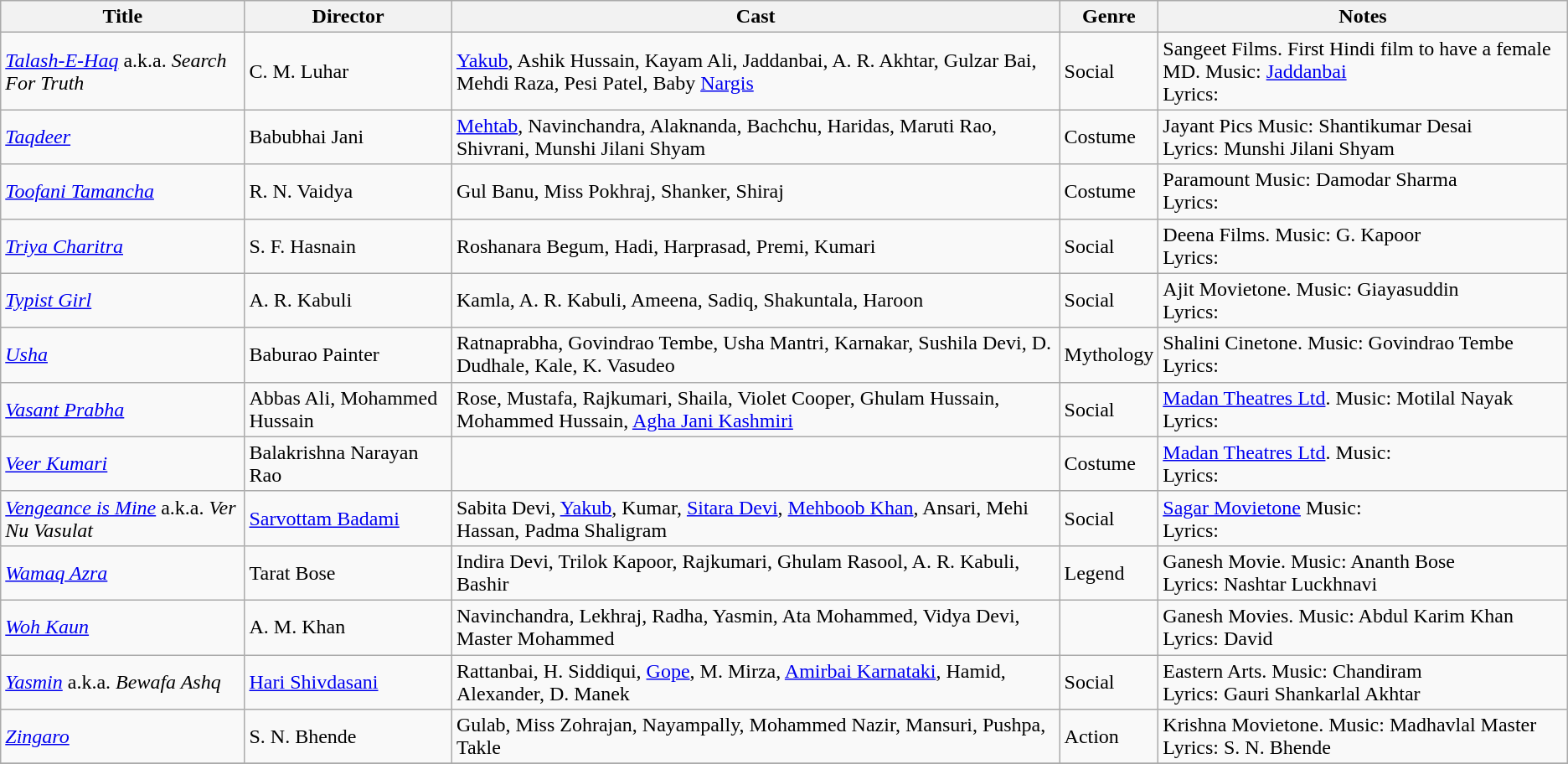<table class="wikitable">
<tr>
<th>Title</th>
<th>Director</th>
<th>Cast</th>
<th>Genre</th>
<th>Notes</th>
</tr>
<tr>
<td><em><a href='#'>Talash-E-Haq</a></em> a.k.a. <em>Search For Truth</em></td>
<td>C. M. Luhar</td>
<td><a href='#'>Yakub</a>, Ashik Hussain, Kayam Ali,  Jaddanbai, A. R. Akhtar, Gulzar Bai, Mehdi Raza, Pesi Patel, Baby <a href='#'>Nargis</a></td>
<td>Social</td>
<td>Sangeet Films. First Hindi film to have a female MD. Music: <a href='#'>Jaddanbai</a><br>Lyrics:</td>
</tr>
<tr>
<td><em><a href='#'>Taqdeer</a></em></td>
<td>Babubhai Jani</td>
<td><a href='#'>Mehtab</a>, Navinchandra, Alaknanda, Bachchu, Haridas, Maruti Rao, Shivrani, Munshi Jilani Shyam</td>
<td>Costume</td>
<td>Jayant Pics Music: Shantikumar Desai<br>Lyrics: Munshi Jilani Shyam</td>
</tr>
<tr>
<td><em><a href='#'>Toofani Tamancha</a></em></td>
<td>R. N. Vaidya</td>
<td>Gul Banu, Miss Pokhraj, Shanker, Shiraj</td>
<td>Costume</td>
<td>Paramount Music: Damodar Sharma<br>Lyrics:</td>
</tr>
<tr>
<td><em><a href='#'>Triya Charitra</a></em></td>
<td>S. F. Hasnain</td>
<td>Roshanara Begum, Hadi, Harprasad, Premi, Kumari</td>
<td>Social</td>
<td>Deena Films. Music: G. Kapoor<br>Lyrics:</td>
</tr>
<tr>
<td><em><a href='#'>Typist Girl</a></em></td>
<td>A. R. Kabuli</td>
<td>Kamla, A. R. Kabuli, Ameena, Sadiq, Shakuntala, Haroon</td>
<td>Social</td>
<td>Ajit Movietone. Music: Giayasuddin<br>Lyrics:</td>
</tr>
<tr>
<td><em><a href='#'>Usha</a></em></td>
<td>Baburao Painter</td>
<td>Ratnaprabha, Govindrao Tembe, Usha Mantri, Karnakar, Sushila Devi, D. Dudhale, Kale, K. Vasudeo</td>
<td>Mythology</td>
<td>Shalini Cinetone. Music: Govindrao Tembe<br>Lyrics:</td>
</tr>
<tr>
<td><em><a href='#'>Vasant Prabha</a></em></td>
<td>Abbas Ali, Mohammed Hussain</td>
<td>Rose, Mustafa, Rajkumari, Shaila, Violet Cooper, Ghulam Hussain, Mohammed Hussain, <a href='#'>Agha Jani Kashmiri</a></td>
<td>Social</td>
<td><a href='#'>Madan Theatres Ltd</a>. Music: Motilal Nayak<br>Lyrics:</td>
</tr>
<tr>
<td><em><a href='#'>Veer Kumari</a></em></td>
<td>Balakrishna Narayan Rao</td>
<td></td>
<td>Costume</td>
<td><a href='#'>Madan Theatres Ltd</a>. Music: <br>Lyrics:</td>
</tr>
<tr>
<td><em><a href='#'>Vengeance is Mine</a></em> a.k.a. <em>Ver Nu Vasulat</em></td>
<td><a href='#'>Sarvottam Badami</a></td>
<td>Sabita Devi, <a href='#'>Yakub</a>, Kumar, <a href='#'>Sitara Devi</a>, <a href='#'>Mehboob Khan</a>, Ansari, Mehi Hassan, Padma Shaligram</td>
<td>Social</td>
<td><a href='#'>Sagar Movietone</a> Music: <br>Lyrics:</td>
</tr>
<tr>
<td><em><a href='#'>Wamaq Azra</a></em></td>
<td>Tarat Bose</td>
<td>Indira Devi, Trilok Kapoor, Rajkumari, Ghulam Rasool, A. R. Kabuli, Bashir</td>
<td>Legend</td>
<td>Ganesh Movie. Music: Ananth Bose<br>Lyrics: Nashtar Luckhnavi</td>
</tr>
<tr>
<td><em><a href='#'>Woh Kaun</a></em></td>
<td>A. M. Khan</td>
<td>Navinchandra, Lekhraj, Radha, Yasmin, Ata Mohammed, Vidya Devi, Master Mohammed</td>
<td></td>
<td>Ganesh Movies. Music: Abdul Karim Khan<br>Lyrics: David</td>
</tr>
<tr>
<td><em><a href='#'>Yasmin</a></em> a.k.a. <em>Bewafa Ashq</em></td>
<td><a href='#'>Hari Shivdasani</a></td>
<td>Rattanbai, H. Siddiqui,  <a href='#'>Gope</a>, M. Mirza, <a href='#'>Amirbai Karnataki</a>,  Hamid, Alexander, D. Manek</td>
<td>Social</td>
<td>Eastern Arts. Music: Chandiram<br>Lyrics: Gauri Shankarlal Akhtar</td>
</tr>
<tr>
<td><em><a href='#'>Zingaro</a></em></td>
<td>S. N. Bhende</td>
<td>Gulab, Miss Zohrajan, Nayampally, Mohammed Nazir, Mansuri, Pushpa, Takle</td>
<td>Action</td>
<td>Krishna Movietone. Music: Madhavlal Master<br>Lyrics: S. N. Bhende</td>
</tr>
<tr>
</tr>
</table>
